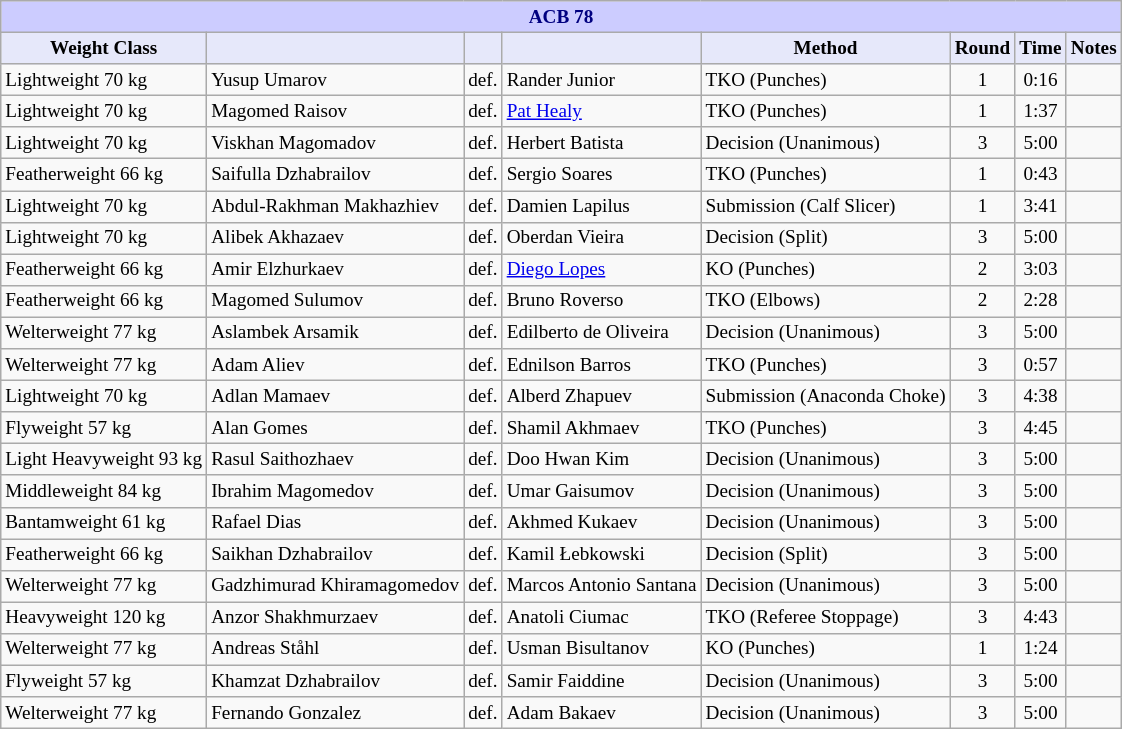<table class="wikitable" style="font-size: 80%;">
<tr>
<th colspan="8" style="background-color: #ccf; color: #000080; text-align: center;"><strong>ACB 78</strong></th>
</tr>
<tr>
<th colspan="1" style="background-color: #E6E8FA; color: #000000; text-align: center;">Weight Class</th>
<th colspan="1" style="background-color: #E6E8FA; color: #000000; text-align: center;"></th>
<th colspan="1" style="background-color: #E6E8FA; color: #000000; text-align: center;"></th>
<th colspan="1" style="background-color: #E6E8FA; color: #000000; text-align: center;"></th>
<th colspan="1" style="background-color: #E6E8FA; color: #000000; text-align: center;">Method</th>
<th colspan="1" style="background-color: #E6E8FA; color: #000000; text-align: center;">Round</th>
<th colspan="1" style="background-color: #E6E8FA; color: #000000; text-align: center;">Time</th>
<th colspan="1" style="background-color: #E6E8FA; color: #000000; text-align: center;">Notes</th>
</tr>
<tr>
<td>Lightweight 70 kg</td>
<td> Yusup Umarov</td>
<td>def.</td>
<td> Rander Junior</td>
<td>TKO (Punches)</td>
<td align=center>1</td>
<td align=center>0:16</td>
<td></td>
</tr>
<tr>
<td>Lightweight 70 kg</td>
<td> Magomed Raisov</td>
<td>def.</td>
<td> <a href='#'>Pat Healy</a></td>
<td>TKO (Punches)</td>
<td align=center>1</td>
<td align=center>1:37</td>
<td></td>
</tr>
<tr>
<td>Lightweight 70 kg</td>
<td> Viskhan Magomadov</td>
<td>def.</td>
<td> Herbert Batista</td>
<td>Decision (Unanimous)</td>
<td align=center>3</td>
<td align=center>5:00</td>
<td></td>
</tr>
<tr>
<td>Featherweight 66 kg</td>
<td> Saifulla Dzhabrailov</td>
<td>def.</td>
<td> Sergio Soares</td>
<td>TKO (Punches)</td>
<td align=center>1</td>
<td align=center>0:43</td>
<td></td>
</tr>
<tr>
<td>Lightweight 70 kg</td>
<td> Abdul-Rakhman Makhazhiev</td>
<td>def.</td>
<td> Damien Lapilus</td>
<td>Submission (Calf Slicer)</td>
<td align=center>1</td>
<td align=center>3:41</td>
<td></td>
</tr>
<tr>
<td>Lightweight 70 kg</td>
<td> Alibek Akhazaev</td>
<td>def.</td>
<td> Oberdan Vieira</td>
<td>Decision (Split)</td>
<td align=center>3</td>
<td align=center>5:00</td>
<td></td>
</tr>
<tr>
<td>Featherweight 66 kg</td>
<td> Amir Elzhurkaev</td>
<td>def.</td>
<td> <a href='#'>Diego Lopes</a></td>
<td>KO (Punches)</td>
<td align=center>2</td>
<td align=center>3:03</td>
<td></td>
</tr>
<tr>
<td>Featherweight 66 kg</td>
<td> Magomed Sulumov</td>
<td>def.</td>
<td> Bruno Roverso</td>
<td>TKO (Elbows)</td>
<td align=center>2</td>
<td align=center>2:28</td>
<td></td>
</tr>
<tr>
<td>Welterweight 77 kg</td>
<td> Aslambek Arsamik</td>
<td>def.</td>
<td> Edilberto de Oliveira</td>
<td>Decision (Unanimous)</td>
<td align=center>3</td>
<td align=center>5:00</td>
<td></td>
</tr>
<tr>
<td>Welterweight 77 kg</td>
<td> Adam Aliev</td>
<td>def.</td>
<td> Ednilson Barros</td>
<td>TKO (Punches)</td>
<td align=center>3</td>
<td align=center>0:57</td>
<td></td>
</tr>
<tr>
<td>Lightweight 70 kg</td>
<td> Adlan Mamaev</td>
<td>def.</td>
<td> Alberd Zhapuev</td>
<td>Submission (Anaconda Choke)</td>
<td align=center>3</td>
<td align=center>4:38</td>
<td></td>
</tr>
<tr>
<td>Flyweight 57 kg</td>
<td> Alan Gomes</td>
<td>def.</td>
<td> Shamil Akhmaev</td>
<td>TKO (Punches)</td>
<td align=center>3</td>
<td align=center>4:45</td>
<td></td>
</tr>
<tr>
<td>Light Heavyweight 93 kg</td>
<td> Rasul Saithozhaev</td>
<td>def.</td>
<td> Doo Hwan Kim</td>
<td>Decision (Unanimous)</td>
<td align=center>3</td>
<td align=center>5:00</td>
<td></td>
</tr>
<tr>
<td>Middleweight 84 kg</td>
<td> Ibrahim Magomedov</td>
<td>def.</td>
<td> Umar Gaisumov</td>
<td>Decision (Unanimous)</td>
<td align=center>3</td>
<td align=center>5:00</td>
<td></td>
</tr>
<tr>
<td>Bantamweight 61 kg</td>
<td> Rafael Dias</td>
<td>def.</td>
<td> Akhmed Kukaev</td>
<td>Decision (Unanimous)</td>
<td align=center>3</td>
<td align=center>5:00</td>
<td></td>
</tr>
<tr>
<td>Featherweight 66 kg</td>
<td> Saikhan Dzhabrailov</td>
<td>def.</td>
<td> Kamil Łebkowski</td>
<td>Decision (Split)</td>
<td align=center>3</td>
<td align=center>5:00</td>
<td></td>
</tr>
<tr>
<td>Welterweight 77 kg</td>
<td> Gadzhimurad Khiramagomedov</td>
<td>def.</td>
<td> Marcos Antonio Santana</td>
<td>Decision (Unanimous)</td>
<td align=center>3</td>
<td align=center>5:00</td>
<td></td>
</tr>
<tr>
<td>Heavyweight 120 kg</td>
<td> Anzor Shakhmurzaev</td>
<td>def.</td>
<td> Anatoli Ciumac</td>
<td>TKO (Referee Stoppage)</td>
<td align=center>3</td>
<td align=center>4:43</td>
<td></td>
</tr>
<tr>
<td>Welterweight 77 kg</td>
<td> Andreas Ståhl</td>
<td>def.</td>
<td> Usman Bisultanov</td>
<td>KO (Punches)</td>
<td align=center>1</td>
<td align=center>1:24</td>
<td></td>
</tr>
<tr>
<td>Flyweight 57 kg</td>
<td> Khamzat Dzhabrailov</td>
<td>def.</td>
<td> Samir Faiddine</td>
<td>Decision (Unanimous)</td>
<td align=center>3</td>
<td align=center>5:00</td>
<td></td>
</tr>
<tr>
<td>Welterweight 77 kg</td>
<td> Fernando Gonzalez</td>
<td>def.</td>
<td> Adam Bakaev</td>
<td>Decision (Unanimous)</td>
<td align=center>3</td>
<td align=center>5:00</td>
<td></td>
</tr>
</table>
